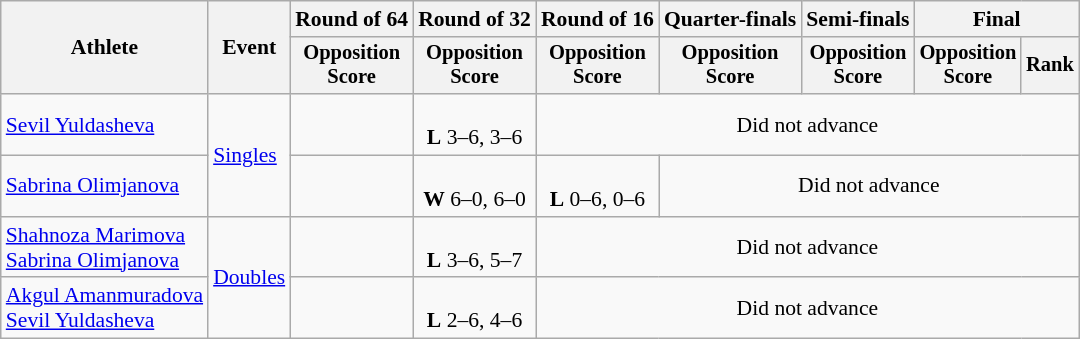<table class=wikitable style="font-size:90%; text-align:center;">
<tr>
<th rowspan="2">Athlete</th>
<th rowspan="2">Event</th>
<th>Round of 64</th>
<th>Round of 32</th>
<th>Round of 16</th>
<th>Quarter-finals</th>
<th>Semi-finals</th>
<th colspan=2>Final</th>
</tr>
<tr style="font-size:95%">
<th>Opposition<br>Score</th>
<th>Opposition<br>Score</th>
<th>Opposition<br>Score</th>
<th>Opposition<br>Score</th>
<th>Opposition<br>Score</th>
<th>Opposition<br>Score</th>
<th>Rank</th>
</tr>
<tr>
<td align=left><a href='#'>Sevil Yuldasheva</a></td>
<td align=left rowspan=2><a href='#'>Singles</a></td>
<td></td>
<td><br><strong>L</strong> 3–6, 3–6</td>
<td colspan=5>Did not advance</td>
</tr>
<tr>
<td align=left><a href='#'>Sabrina Olimjanova</a></td>
<td></td>
<td><br><strong>W</strong> 6–0, 6–0</td>
<td><br><strong>L</strong> 0–6, 0–6</td>
<td colspan=4>Did not advance</td>
</tr>
<tr>
<td align=left><a href='#'>Shahnoza Marimova</a><br><a href='#'>Sabrina Olimjanova</a></td>
<td align=left rowspan=2><a href='#'>Doubles</a></td>
<td></td>
<td><br><strong>L</strong> 3–6, 5–7</td>
<td colspan=5>Did not advance</td>
</tr>
<tr>
<td align=left><a href='#'>Akgul Amanmuradova</a><br><a href='#'>Sevil Yuldasheva</a></td>
<td></td>
<td><br><strong>L</strong> 2–6, 4–6</td>
<td colspan=5>Did not advance</td>
</tr>
</table>
